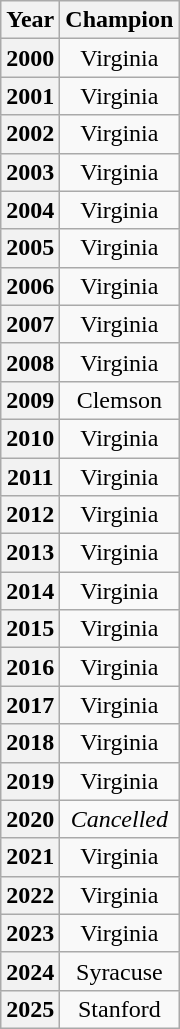<table class="wikitable" style="text-align: center;">
<tr>
<th>Year</th>
<th>Champion</th>
</tr>
<tr>
<th>2000</th>
<td>Virginia</td>
</tr>
<tr>
<th>2001</th>
<td>Virginia</td>
</tr>
<tr>
<th>2002</th>
<td>Virginia</td>
</tr>
<tr>
<th>2003</th>
<td>Virginia</td>
</tr>
<tr>
<th>2004</th>
<td>Virginia</td>
</tr>
<tr>
<th>2005</th>
<td>Virginia</td>
</tr>
<tr>
<th>2006</th>
<td>Virginia</td>
</tr>
<tr>
<th>2007</th>
<td>Virginia</td>
</tr>
<tr>
<th>2008</th>
<td>Virginia</td>
</tr>
<tr>
<th>2009</th>
<td>Clemson</td>
</tr>
<tr>
<th>2010</th>
<td>Virginia</td>
</tr>
<tr>
<th>2011</th>
<td>Virginia</td>
</tr>
<tr>
<th>2012</th>
<td>Virginia</td>
</tr>
<tr>
<th>2013</th>
<td>Virginia</td>
</tr>
<tr>
<th>2014</th>
<td>Virginia</td>
</tr>
<tr>
<th>2015</th>
<td>Virginia</td>
</tr>
<tr>
<th>2016</th>
<td>Virginia</td>
</tr>
<tr>
<th>2017</th>
<td>Virginia</td>
</tr>
<tr>
<th>2018</th>
<td>Virginia</td>
</tr>
<tr>
<th>2019</th>
<td>Virginia</td>
</tr>
<tr>
<th>2020</th>
<td><em>Cancelled</em></td>
</tr>
<tr>
<th>2021</th>
<td>Virginia</td>
</tr>
<tr>
<th>2022</th>
<td>Virginia</td>
</tr>
<tr>
<th>2023</th>
<td>Virginia</td>
</tr>
<tr>
<th>2024</th>
<td>Syracuse</td>
</tr>
<tr>
<th>2025</th>
<td>Stanford</td>
</tr>
</table>
